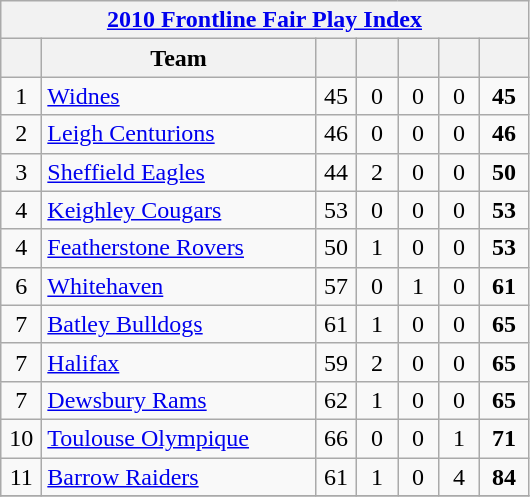<table class="wikitable" style="text-align:center;">
<tr>
<th colspan="11"><a href='#'>2010 Frontline Fair Play Index</a></th>
</tr>
<tr>
<th width="20"></th>
<th width="175">Team</th>
<th width="20"></th>
<th width="20"></th>
<th width="20"></th>
<th width="20"></th>
<th width="25"></th>
</tr>
<tr align=center>
<td>1</td>
<td style="text-align:left;"> <a href='#'>Widnes</a></td>
<td>45</td>
<td>0</td>
<td>0</td>
<td>0</td>
<td><strong>45</strong></td>
</tr>
<tr align=center>
<td>2</td>
<td style="text-align:left"> <a href='#'>Leigh Centurions</a></td>
<td>46</td>
<td>0</td>
<td>0</td>
<td>0</td>
<td><strong>46</strong></td>
</tr>
<tr align=center>
<td>3</td>
<td style="text-align:left;"> <a href='#'>Sheffield Eagles</a></td>
<td>44</td>
<td>2</td>
<td>0</td>
<td>0</td>
<td><strong>50</strong></td>
</tr>
<tr align=center>
<td>4</td>
<td style="text-align:left;"> <a href='#'>Keighley Cougars</a></td>
<td>53</td>
<td>0</td>
<td>0</td>
<td>0</td>
<td><strong>53</strong></td>
</tr>
<tr align=center>
<td>4</td>
<td style="text-align:left;"> <a href='#'>Featherstone Rovers</a></td>
<td>50</td>
<td>1</td>
<td>0</td>
<td>0</td>
<td><strong>53</strong></td>
</tr>
<tr align=center>
<td>6</td>
<td style="text-align:left;"> <a href='#'>Whitehaven</a></td>
<td>57</td>
<td>0</td>
<td>1</td>
<td>0</td>
<td><strong>61</strong></td>
</tr>
<tr align=center>
<td>7</td>
<td style="text-align:left;"> <a href='#'>Batley Bulldogs</a></td>
<td>61</td>
<td>1</td>
<td>0</td>
<td>0</td>
<td><strong>65</strong></td>
</tr>
<tr align=center>
<td>7</td>
<td style="text-align:left;"> <a href='#'>Halifax</a></td>
<td>59</td>
<td>2</td>
<td>0</td>
<td>0</td>
<td><strong>65</strong></td>
</tr>
<tr align=center>
<td>7</td>
<td style="text-align:left;"> <a href='#'>Dewsbury Rams</a></td>
<td>62</td>
<td>1</td>
<td>0</td>
<td>0</td>
<td><strong>65</strong></td>
</tr>
<tr align=center>
<td>10</td>
<td style="text-align:left;"> <a href='#'>Toulouse Olympique</a></td>
<td>66</td>
<td>0</td>
<td>0</td>
<td>1</td>
<td><strong>71</strong></td>
</tr>
<tr align=center>
<td>11</td>
<td style="text-align:left;"> <a href='#'>Barrow Raiders</a></td>
<td>61</td>
<td>1</td>
<td>0</td>
<td>4</td>
<td><strong>84</strong></td>
</tr>
<tr>
</tr>
</table>
